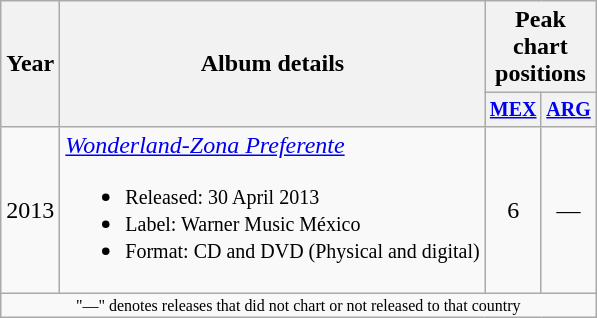<table class="wikitable" style="text-align:center;">
<tr>
<th rowspan="2">Year</th>
<th rowspan="2">Album details</th>
<th colspan="3">Peak chart positions</th>
</tr>
<tr style="font-size:smaller">
<th style="width:30px;"><a href='#'>MEX</a></th>
<th style="width:30px;"><a href='#'>ARG</a></th>
</tr>
<tr>
<td>2013</td>
<td style="text-align:left;"><em><a href='#'>Wonderland-Zona Preferente</a></em><br><ul><li><small>Released: 30 April 2013 </small></li><li><small>Label: Warner Music México</small></li><li><small>Format: CD and DVD (Physical and digital)</small></li></ul></td>
<td>6</td>
<td>—</td>
</tr>
<tr>
<td colspan="10" style="font-size:8pt">"—" denotes releases that did not chart or not released to that country</td>
</tr>
</table>
